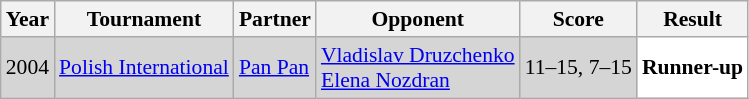<table class="sortable wikitable" style="font-size: 90%;">
<tr>
<th>Year</th>
<th>Tournament</th>
<th>Partner</th>
<th>Opponent</th>
<th>Score</th>
<th>Result</th>
</tr>
<tr style="background:#D5D5D5">
<td align="center">2004</td>
<td align="left"><a href='#'>Polish International</a></td>
<td align="left"> <a href='#'>Pan Pan</a></td>
<td align="left"> <a href='#'>Vladislav Druzchenko</a> <br>  <a href='#'>Elena Nozdran</a></td>
<td align="left">11–15, 7–15</td>
<td style="text-align:left; background:white"> <strong>Runner-up</strong></td>
</tr>
</table>
